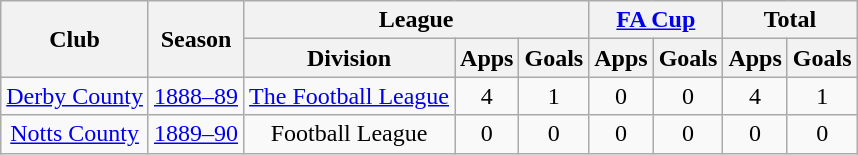<table class="wikitable" style="text-align:center">
<tr>
<th rowspan="2">Club</th>
<th rowspan="2">Season</th>
<th colspan="3">League</th>
<th colspan="2"><a href='#'>FA Cup</a></th>
<th colspan="2">Total</th>
</tr>
<tr>
<th>Division</th>
<th>Apps</th>
<th>Goals</th>
<th>Apps</th>
<th>Goals</th>
<th>Apps</th>
<th>Goals</th>
</tr>
<tr>
<td><a href='#'>Derby County</a></td>
<td><a href='#'>1888–89</a></td>
<td><a href='#'>The Football League</a></td>
<td>4</td>
<td>1</td>
<td>0</td>
<td>0</td>
<td>4</td>
<td>1</td>
</tr>
<tr>
<td><a href='#'>Notts County</a></td>
<td><a href='#'>1889–90</a></td>
<td>Football League</td>
<td>0</td>
<td>0</td>
<td>0</td>
<td>0</td>
<td>0</td>
<td>0</td>
</tr>
</table>
